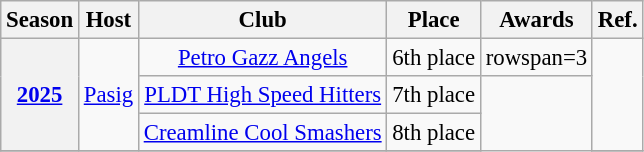<table class=wikitable style="font-size:95%; text-align: center">
<tr>
<th>Season</th>
<th>Host</th>
<th>Club</th>
<th>Place</th>
<th>Awards</th>
<th>Ref.</th>
</tr>
<tr>
<th rowspan=3><a href='#'>2025</a></th>
<td rowspan=3> <a href='#'>Pasig</a></td>
<td><a href='#'>Petro Gazz Angels</a></td>
<td>6th place</td>
<td>rowspan=3 </td>
<td rowspan=3></td>
</tr>
<tr>
<td><a href='#'>PLDT High Speed Hitters</a></td>
<td>7th place</td>
</tr>
<tr>
<td><a href='#'>Creamline Cool Smashers</a></td>
<td>8th place</td>
</tr>
<tr>
</tr>
</table>
